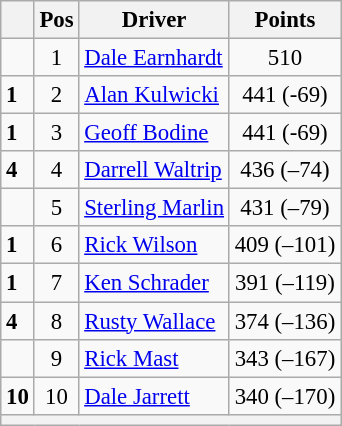<table class="wikitable" style="font-size: 95%;">
<tr>
<th></th>
<th>Pos</th>
<th>Driver</th>
<th>Points</th>
</tr>
<tr>
<td align="left"></td>
<td style="text-align:center;">1</td>
<td><a href='#'>Dale Earnhardt</a></td>
<td style="text-align:center;">510</td>
</tr>
<tr>
<td align="left">  <strong>1</strong></td>
<td style="text-align:center;">2</td>
<td><a href='#'>Alan Kulwicki</a></td>
<td style="text-align:center;">441 (-69)</td>
</tr>
<tr>
<td align="left">  <strong>1</strong></td>
<td style="text-align:center;">3</td>
<td><a href='#'>Geoff Bodine</a></td>
<td style="text-align:center;">441 (-69)</td>
</tr>
<tr>
<td align="left">  <strong>4</strong></td>
<td style="text-align:center;">4</td>
<td><a href='#'>Darrell Waltrip</a></td>
<td style="text-align:center;">436 (–74)</td>
</tr>
<tr>
<td align="left"></td>
<td style="text-align:center;">5</td>
<td><a href='#'>Sterling Marlin</a></td>
<td style="text-align:center;">431 (–79)</td>
</tr>
<tr>
<td align="left">  <strong>1</strong></td>
<td style="text-align:center;">6</td>
<td><a href='#'>Rick Wilson</a></td>
<td style="text-align:center;">409 (–101)</td>
</tr>
<tr>
<td align="left">  <strong>1</strong></td>
<td style="text-align:center;">7</td>
<td><a href='#'>Ken Schrader</a></td>
<td style="text-align:center;">391 (–119)</td>
</tr>
<tr>
<td align="left">  <strong>4</strong></td>
<td style="text-align:center;">8</td>
<td><a href='#'>Rusty Wallace</a></td>
<td style="text-align:center;">374 (–136)</td>
</tr>
<tr>
<td align="left"></td>
<td style="text-align:center;">9</td>
<td><a href='#'>Rick Mast</a></td>
<td style="text-align:center;">343 (–167)</td>
</tr>
<tr>
<td align="left">  <strong>10</strong></td>
<td style="text-align:center;">10</td>
<td><a href='#'>Dale Jarrett</a></td>
<td style="text-align:center;">340 (–170)</td>
</tr>
<tr class="sortbottom">
<th colspan="9"></th>
</tr>
</table>
